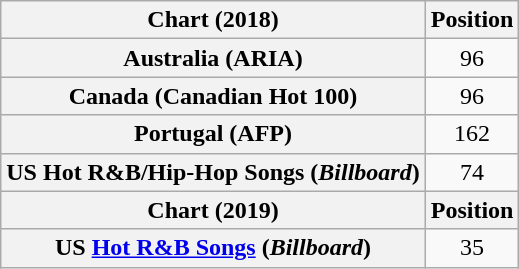<table class="wikitable sortable plainrowheaders" style="text-align:center">
<tr>
<th scope="col">Chart (2018)</th>
<th scope="col">Position</th>
</tr>
<tr>
<th scope="row">Australia (ARIA)</th>
<td>96</td>
</tr>
<tr>
<th scope="row">Canada (Canadian Hot 100)</th>
<td>96</td>
</tr>
<tr>
<th scope="row">Portugal (AFP)</th>
<td>162</td>
</tr>
<tr>
<th scope="row">US Hot R&B/Hip-Hop Songs (<em>Billboard</em>)</th>
<td>74</td>
</tr>
<tr>
<th scope="col">Chart (2019)</th>
<th scope="col">Position</th>
</tr>
<tr>
<th scope="row">US <a href='#'>Hot R&B Songs</a> (<em>Billboard</em>)</th>
<td>35</td>
</tr>
</table>
